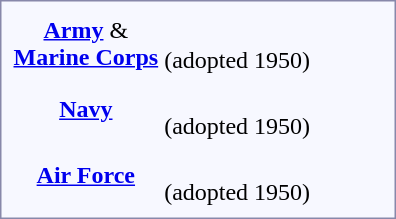<table style="border:1px solid #8888aa; background-color:#f7f8ff; padding:5px; font-size:100%; margin: 0px 12px 12px 0px;">
<tr style="text-align:center;">
<td rowspan=2><strong><a href='#'>Army</a></strong> &<br><strong><a href='#'>Marine Corps</a></strong></td>
<td colspan=2></td>
<td colspan=2></td>
<td colspan=2></td>
<td colspan=2></td>
<td colspan=2 rowspan=2></td>
<td colspan=2></td>
<td colspan=2></td>
<td colspan=2></td>
<td colspan=2></td>
<td colspan=2></td>
<td colspan=2></td>
<td colspan=2></td>
<td colspan=12></td>
</tr>
<tr style="text-align:center;">
<td colspan=2><br> (adopted 1950)</td>
<td colspan=2></td>
<td colspan=2></td>
<td colspan=2></td>
<td colspan=2></td>
<td colspan=2></td>
<td colspan=2></td>
<td colspan=2></td>
<td colspan=2></td>
<td colspan=2></td>
<td colspan=2></td>
<td colspan=12></td>
</tr>
<tr style="text-align:center;">
<td rowspan=2><strong><a href='#'>Navy</a></strong></td>
<td colspan=2></td>
<td colspan=2></td>
<td colspan=2></td>
<td colspan=2></td>
<td colspan=2 rowspan=2></td>
<td colspan=2></td>
<td colspan=2></td>
<td colspan=2></td>
<td colspan=2></td>
<td colspan=2></td>
<td colspan=2></td>
<td colspan=2></td>
<td colspan=12></td>
</tr>
<tr style="text-align:center;">
<td colspan=2><br> (adopted 1950)</td>
<td colspan=2></td>
<td colspan=2></td>
<td colspan=2></td>
<td colspan=2></td>
<td colspan=2></td>
<td colspan=2></td>
<td colspan=2></td>
<td colspan=2></td>
<td colspan=2></td>
<td colspan=2></td>
<td colspan=12></td>
</tr>
<tr style="text-align:center;">
<td rowspan=2><strong><a href='#'>Air Force</a></strong></td>
<td colspan=2></td>
<td colspan=2></td>
<td colspan=2></td>
<td colspan=2></td>
<td colspan=2 rowspan=2></td>
<td colspan=2></td>
<td colspan=2></td>
<td colspan=2></td>
<td colspan=2></td>
<td colspan=2></td>
<td colspan=2></td>
<td colspan=2></td>
<td colspan=12></td>
</tr>
<tr style="text-align:center;">
<td colspan=2><br> (adopted 1950)</td>
<td colspan=2></td>
<td colspan=2></td>
<td colspan=2></td>
<td colspan=2></td>
<td colspan=2></td>
<td colspan=2></td>
<td colspan=2></td>
<td colspan=2></td>
<td colspan=2></td>
<td colspan=2></td>
<td colspan=12><br></td>
</tr>
</table>
